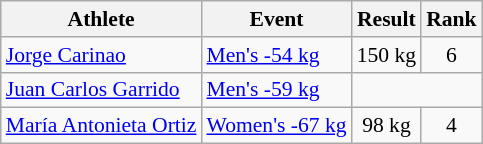<table class="wikitable" style="font-size:90%">
<tr>
<th>Athlete</th>
<th>Event</th>
<th>Result</th>
<th>Rank</th>
</tr>
<tr align=center>
<td align=left><a href='#'>Jorge Carinao</a></td>
<td align=left><a href='#'>Men's -54 kg</a></td>
<td>150 kg</td>
<td>6</td>
</tr>
<tr align=center>
<td align=left><a href='#'>Juan Carlos Garrido</a></td>
<td align=left><a href='#'>Men's -59 kg</a></td>
<td colspan=2></td>
</tr>
<tr align=center>
<td align=left><a href='#'>María Antonieta Ortiz</a></td>
<td align=left><a href='#'>Women's -67 kg</a></td>
<td>98 kg</td>
<td>4</td>
</tr>
</table>
